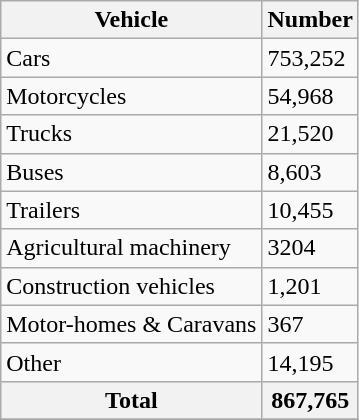<table class="wikitable">
<tr>
<th>Vehicle</th>
<th>Number</th>
</tr>
<tr>
<td>Cars</td>
<td>753,252</td>
</tr>
<tr>
<td>Motorcycles</td>
<td>54,968</td>
</tr>
<tr>
<td>Trucks</td>
<td>21,520</td>
</tr>
<tr>
<td>Buses</td>
<td>8,603</td>
</tr>
<tr>
<td>Trailers</td>
<td>10,455</td>
</tr>
<tr>
<td>Agricultural machinery</td>
<td>3204</td>
</tr>
<tr>
<td>Construction vehicles</td>
<td>1,201</td>
</tr>
<tr>
<td>Motor-homes & Caravans</td>
<td>367</td>
</tr>
<tr>
<td>Other</td>
<td>14,195</td>
</tr>
<tr>
<th>Total</th>
<th>867,765</th>
</tr>
<tr>
</tr>
</table>
